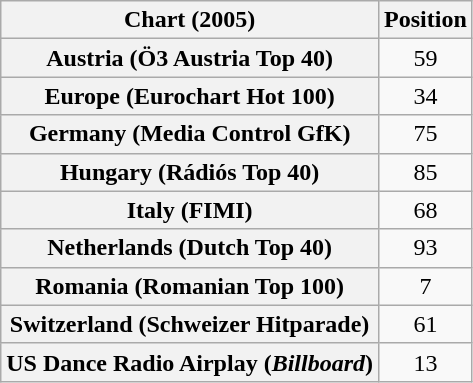<table class="wikitable sortable plainrowheaders" style="text-align:center">
<tr>
<th scope="col">Chart (2005)</th>
<th scope="col">Position</th>
</tr>
<tr>
<th scope="row">Austria (Ö3 Austria Top 40)</th>
<td>59</td>
</tr>
<tr>
<th scope="row">Europe (Eurochart Hot 100)</th>
<td>34</td>
</tr>
<tr>
<th scope="row">Germany (Media Control GfK)</th>
<td>75</td>
</tr>
<tr>
<th scope="row">Hungary (Rádiós Top 40)</th>
<td>85</td>
</tr>
<tr>
<th scope="row">Italy (FIMI)</th>
<td>68</td>
</tr>
<tr>
<th scope="row">Netherlands (Dutch Top 40)</th>
<td>93</td>
</tr>
<tr>
<th scope="row">Romania (Romanian Top 100)</th>
<td>7</td>
</tr>
<tr>
<th scope="row">Switzerland (Schweizer Hitparade)</th>
<td>61</td>
</tr>
<tr>
<th scope="row">US Dance Radio Airplay (<em>Billboard</em>)</th>
<td>13</td>
</tr>
</table>
